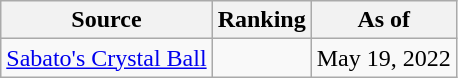<table class="wikitable" style="text-align:center">
<tr>
<th>Source</th>
<th>Ranking</th>
<th>As of</th>
</tr>
<tr>
<td align=left><a href='#'>Sabato's Crystal Ball</a></td>
<td></td>
<td>May 19, 2022</td>
</tr>
</table>
